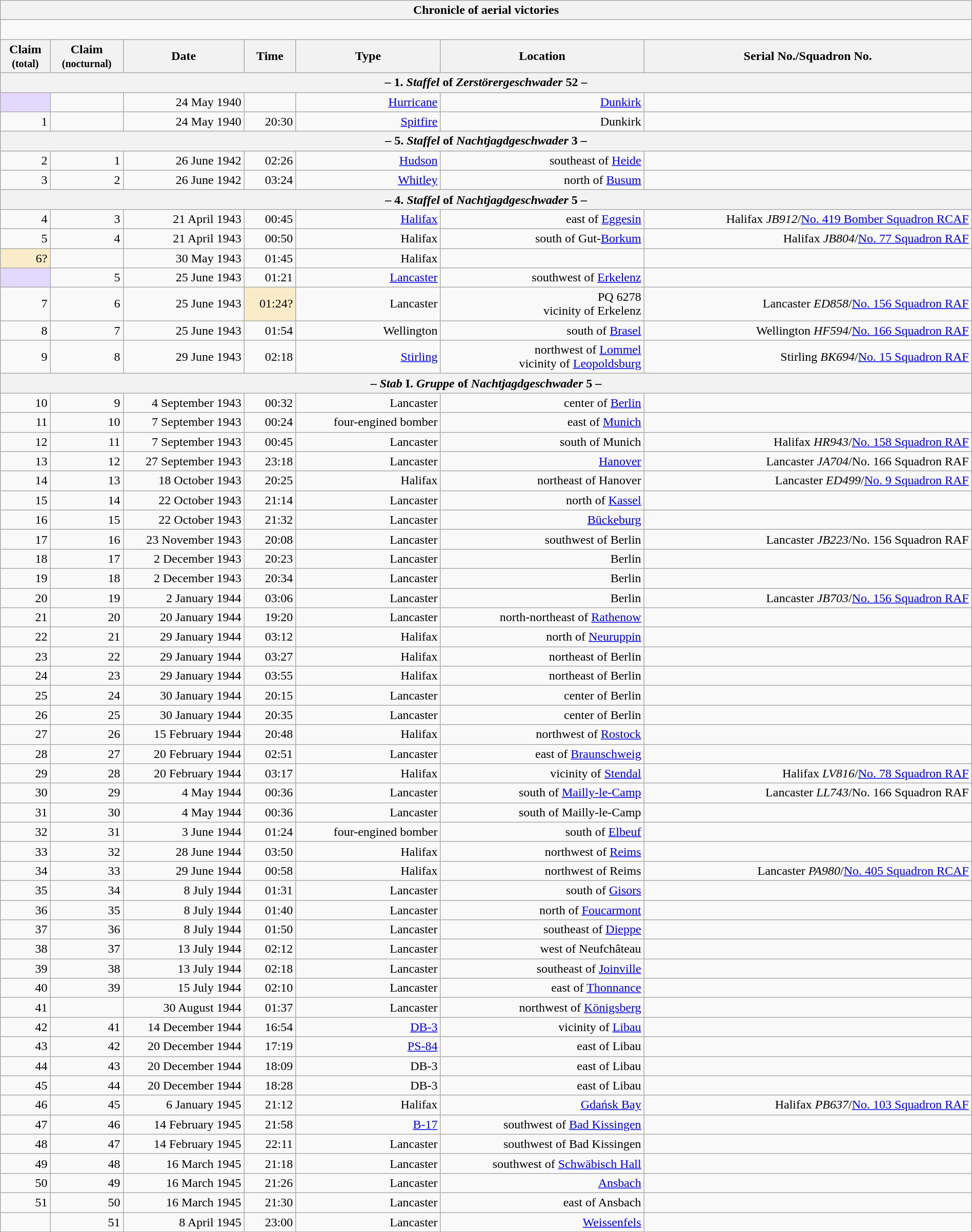<table class="wikitable plainrowheaders collapsible" style="margin-left: auto; margin-right: auto; border: none; text-align:right; width: 100%;">
<tr>
<th colspan="7">Chronicle of aerial victories</th>
</tr>
<tr>
<td colspan="7" style="text-align: left;"><br>
</td>
</tr>
<tr>
<th scope="col">Claim<br><small>(total)</small></th>
<th scope="col">Claim<br><small>(nocturnal)</small></th>
<th scope="col" style="width:150px">Date</th>
<th scope="col">Time</th>
<th scope="col">Type</th>
<th scope="col">Location</th>
<th scope="col">Serial No./Squadron No.</th>
</tr>
<tr>
<th colspan="7">– 1. <em>Staffel</em> of <em>Zerstörergeschwader</em> 52 –</th>
</tr>
<tr>
<td style="background:#e3d9ff;"></td>
<td></td>
<td>24 May 1940</td>
<td></td>
<td><a href='#'>Hurricane</a></td>
<td><a href='#'>Dunkirk</a></td>
<td></td>
</tr>
<tr>
<td>1</td>
<td></td>
<td>24 May 1940</td>
<td>20:30</td>
<td><a href='#'>Spitfire</a></td>
<td>Dunkirk</td>
<td></td>
</tr>
<tr>
<th colspan="7">– 5. <em>Staffel</em> of <em>Nachtjagdgeschwader</em> 3 –</th>
</tr>
<tr>
<td>2</td>
<td>1</td>
<td>26 June 1942</td>
<td>02:26</td>
<td><a href='#'>Hudson</a></td>
<td> southeast of <a href='#'>Heide</a></td>
<td></td>
</tr>
<tr>
<td>3</td>
<td>2</td>
<td>26 June 1942</td>
<td>03:24</td>
<td><a href='#'>Whitley</a></td>
<td> north of <a href='#'>Busum</a></td>
<td></td>
</tr>
<tr>
<th colspan="7">– 4. <em>Staffel</em> of <em>Nachtjagdgeschwader</em> 5 –</th>
</tr>
<tr>
<td>4</td>
<td>3</td>
<td>21 April 1943</td>
<td>00:45</td>
<td><a href='#'>Halifax</a></td>
<td> east of <a href='#'>Eggesin</a></td>
<td>Halifax <em>JB912</em>/<a href='#'>No. 419 Bomber Squadron RCAF</a></td>
</tr>
<tr>
<td>5</td>
<td>4</td>
<td>21 April 1943</td>
<td>00:50</td>
<td>Halifax</td>
<td> south of Gut-<a href='#'>Borkum</a></td>
<td>Halifax <em>JB804</em>/<a href='#'>No. 77 Squadron RAF</a></td>
</tr>
<tr>
<td style="background:#faecc8">6?</td>
<td></td>
<td>30 May 1943</td>
<td>01:45</td>
<td>Halifax</td>
<td></td>
<td></td>
</tr>
<tr>
<td style="background:#e3d9ff;"></td>
<td>5</td>
<td>25 June 1943</td>
<td>01:21</td>
<td><a href='#'>Lancaster</a></td>
<td> southwest of <a href='#'>Erkelenz</a></td>
<td></td>
</tr>
<tr>
<td>7</td>
<td>6</td>
<td>25 June 1943</td>
<td style="background:#faecc8">01:24?</td>
<td>Lancaster</td>
<td>PQ 6278<br>vicinity of Erkelenz</td>
<td>Lancaster <em>ED858</em>/<a href='#'>No. 156 Squadron RAF</a></td>
</tr>
<tr>
<td>8</td>
<td>7</td>
<td>25 June 1943</td>
<td>01:54</td>
<td>Wellington</td>
<td> south of <a href='#'>Brasel</a></td>
<td>Wellington <em>HF594</em>/<a href='#'>No. 166 Squadron RAF</a></td>
</tr>
<tr>
<td>9</td>
<td>8</td>
<td>29 June 1943</td>
<td>02:18</td>
<td><a href='#'>Stirling</a></td>
<td> northwest of <a href='#'>Lommel</a><br>vicinity of <a href='#'>Leopoldsburg</a></td>
<td>Stirling <em>BK694</em>/<a href='#'>No. 15 Squadron RAF</a></td>
</tr>
<tr>
<th colspan="7">– <em>Stab</em> I. <em>Gruppe</em> of <em>Nachtjagdgeschwader</em> 5 –</th>
</tr>
<tr>
<td>10</td>
<td>9</td>
<td>4 September 1943</td>
<td>00:32</td>
<td>Lancaster</td>
<td>center of <a href='#'>Berlin</a></td>
<td></td>
</tr>
<tr>
<td>11</td>
<td>10</td>
<td>7 September 1943</td>
<td>00:24</td>
<td>four-engined bomber</td>
<td>east of <a href='#'>Munich</a></td>
<td></td>
</tr>
<tr>
<td>12</td>
<td>11</td>
<td>7 September 1943</td>
<td>00:45</td>
<td>Lancaster</td>
<td>south of Munich</td>
<td>Halifax <em>HR943</em>/<a href='#'>No. 158 Squadron RAF</a></td>
</tr>
<tr>
<td>13</td>
<td>12</td>
<td>27 September 1943</td>
<td>23:18</td>
<td>Lancaster</td>
<td><a href='#'>Hanover</a></td>
<td>Lancaster <em>JA704</em>/No. 166 Squadron RAF</td>
</tr>
<tr>
<td>14</td>
<td>13</td>
<td>18 October 1943</td>
<td>20:25</td>
<td>Halifax</td>
<td> northeast of Hanover</td>
<td>Lancaster <em>ED499</em>/<a href='#'>No. 9 Squadron RAF</a></td>
</tr>
<tr>
<td>15</td>
<td>14</td>
<td>22 October 1943</td>
<td>21:14</td>
<td>Lancaster</td>
<td> north of <a href='#'>Kassel</a></td>
<td></td>
</tr>
<tr>
<td>16</td>
<td>15</td>
<td>22 October 1943</td>
<td>21:32</td>
<td>Lancaster</td>
<td><a href='#'>Bückeburg</a></td>
<td></td>
</tr>
<tr>
<td>17</td>
<td>16</td>
<td>23 November 1943</td>
<td>20:08</td>
<td>Lancaster</td>
<td>southwest of Berlin</td>
<td>Lancaster <em>JB223</em>/No. 156 Squadron RAF</td>
</tr>
<tr>
<td>18</td>
<td>17</td>
<td>2 December 1943</td>
<td>20:23</td>
<td>Lancaster</td>
<td>Berlin</td>
<td></td>
</tr>
<tr>
<td>19</td>
<td>18</td>
<td>2 December 1943</td>
<td>20:34</td>
<td>Lancaster</td>
<td>Berlin</td>
<td></td>
</tr>
<tr>
<td>20</td>
<td>19</td>
<td>2 January 1944</td>
<td>03:06</td>
<td>Lancaster</td>
<td>Berlin</td>
<td>Lancaster <em>JB703</em>/<a href='#'>No. 156 Squadron RAF</a></td>
</tr>
<tr>
<td>21</td>
<td>20</td>
<td>20 January 1944</td>
<td>19:20</td>
<td>Lancaster</td>
<td> north-northeast of <a href='#'>Rathenow</a></td>
<td></td>
</tr>
<tr>
<td>22</td>
<td>21</td>
<td>29 January 1944</td>
<td>03:12</td>
<td>Halifax</td>
<td> north of <a href='#'>Neuruppin</a></td>
<td></td>
</tr>
<tr>
<td>23</td>
<td>22</td>
<td>29 January 1944</td>
<td>03:27</td>
<td>Halifax</td>
<td> northeast of Berlin</td>
<td></td>
</tr>
<tr>
<td>24</td>
<td>23</td>
<td>29 January 1944</td>
<td>03:55</td>
<td>Halifax</td>
<td> northeast of Berlin</td>
<td></td>
</tr>
<tr>
<td>25</td>
<td>24</td>
<td>30 January 1944</td>
<td>20:15</td>
<td>Lancaster</td>
<td>center of Berlin</td>
<td></td>
</tr>
<tr>
<td>26</td>
<td>25</td>
<td>30 January 1944</td>
<td>20:35</td>
<td>Lancaster</td>
<td>center of Berlin</td>
<td></td>
</tr>
<tr>
<td>27</td>
<td>26</td>
<td>15 February 1944</td>
<td>20:48</td>
<td>Halifax</td>
<td> northwest of <a href='#'>Rostock</a></td>
<td></td>
</tr>
<tr>
<td>28</td>
<td>27</td>
<td>20 February 1944</td>
<td>02:51</td>
<td>Lancaster</td>
<td> east of <a href='#'>Braunschweig</a></td>
<td></td>
</tr>
<tr>
<td>29</td>
<td>28</td>
<td>20 February 1944</td>
<td>03:17</td>
<td>Halifax</td>
<td>vicinity of <a href='#'>Stendal</a></td>
<td>Halifax <em>LV816</em>/<a href='#'>No. 78 Squadron RAF</a></td>
</tr>
<tr>
<td>30</td>
<td>29</td>
<td>4 May 1944</td>
<td>00:36</td>
<td>Lancaster</td>
<td> south of <a href='#'>Mailly-le-Camp</a></td>
<td>Lancaster <em>LL743</em>/No. 166 Squadron RAF</td>
</tr>
<tr>
<td>31</td>
<td>30</td>
<td>4 May 1944</td>
<td>00:36</td>
<td>Lancaster</td>
<td> south of Mailly-le-Camp</td>
<td></td>
</tr>
<tr>
<td>32</td>
<td>31</td>
<td>3 June 1944</td>
<td>01:24</td>
<td>four-engined bomber</td>
<td>south of <a href='#'>Elbeuf</a></td>
<td></td>
</tr>
<tr>
<td>33</td>
<td>32</td>
<td>28 June 1944</td>
<td>03:50</td>
<td>Halifax</td>
<td>northwest of <a href='#'>Reims</a></td>
<td></td>
</tr>
<tr>
<td>34</td>
<td>33</td>
<td>29 June 1944</td>
<td>00:58</td>
<td>Halifax</td>
<td>northwest of Reims</td>
<td>Lancaster <em>PA980</em>/<a href='#'>No. 405 Squadron RCAF</a></td>
</tr>
<tr>
<td>35</td>
<td>34</td>
<td>8 July 1944</td>
<td>01:31</td>
<td>Lancaster</td>
<td>south of <a href='#'>Gisors</a></td>
<td></td>
</tr>
<tr>
<td>36</td>
<td>35</td>
<td>8 July 1944</td>
<td>01:40</td>
<td>Lancaster</td>
<td> north of <a href='#'>Foucarmont</a></td>
<td></td>
</tr>
<tr>
<td>37</td>
<td>36</td>
<td>8 July 1944</td>
<td>01:50</td>
<td>Lancaster</td>
<td>southeast of <a href='#'>Dieppe</a></td>
<td></td>
</tr>
<tr>
<td>38</td>
<td>37</td>
<td>13 July 1944</td>
<td>02:12</td>
<td>Lancaster</td>
<td> west of Neufchâteau</td>
<td></td>
</tr>
<tr>
<td>39</td>
<td>38</td>
<td>13 July 1944</td>
<td>02:18</td>
<td>Lancaster</td>
<td> southeast of <a href='#'>Joinville</a></td>
<td></td>
</tr>
<tr>
<td>40</td>
<td>39</td>
<td>15 July 1944</td>
<td>02:10</td>
<td>Lancaster</td>
<td> east of <a href='#'>Thonnance</a></td>
<td></td>
</tr>
<tr>
<td>41</td>
<td></td>
<td>30 August 1944</td>
<td>01:37</td>
<td>Lancaster</td>
<td> northwest of <a href='#'>Königsberg</a></td>
<td></td>
</tr>
<tr>
<td>42</td>
<td>41</td>
<td>14 December 1944</td>
<td>16:54</td>
<td><a href='#'>DB-3</a></td>
<td>vicinity of <a href='#'>Libau</a></td>
<td></td>
</tr>
<tr>
<td>43</td>
<td>42</td>
<td>20 December 1944</td>
<td>17:19</td>
<td><a href='#'>PS-84</a></td>
<td>east of Libau</td>
<td></td>
</tr>
<tr>
<td>44</td>
<td>43</td>
<td>20 December 1944</td>
<td>18:09</td>
<td>DB-3</td>
<td>east of Libau</td>
<td></td>
</tr>
<tr>
<td>45</td>
<td>44</td>
<td>20 December 1944</td>
<td>18:28</td>
<td>DB-3</td>
<td>east of Libau</td>
<td></td>
</tr>
<tr>
<td>46</td>
<td>45</td>
<td>6 January 1945</td>
<td>21:12</td>
<td>Halifax</td>
<td><a href='#'>Gdańsk Bay</a></td>
<td>Halifax <em>PB637</em>/<a href='#'>No. 103 Squadron RAF</a></td>
</tr>
<tr>
<td>47</td>
<td>46</td>
<td>14 February 1945</td>
<td>21:58</td>
<td><a href='#'>B-17</a></td>
<td>southwest of <a href='#'>Bad Kissingen</a></td>
<td></td>
</tr>
<tr>
<td>48</td>
<td>47</td>
<td>14 February 1945</td>
<td>22:11</td>
<td>Lancaster</td>
<td>southwest of Bad Kissingen</td>
<td></td>
</tr>
<tr>
<td>49</td>
<td>48</td>
<td>16 March 1945</td>
<td>21:18</td>
<td>Lancaster</td>
<td>southwest of <a href='#'>Schwäbisch Hall</a></td>
<td></td>
</tr>
<tr>
<td>50</td>
<td>49</td>
<td>16 March 1945</td>
<td>21:26</td>
<td>Lancaster</td>
<td><a href='#'>Ansbach</a></td>
<td></td>
</tr>
<tr>
<td>51</td>
<td>50</td>
<td>16 March 1945</td>
<td>21:30</td>
<td>Lancaster</td>
<td>east of Ansbach</td>
<td></td>
</tr>
<tr>
<td></td>
<td>51</td>
<td>8 April 1945</td>
<td>23:00</td>
<td>Lancaster</td>
<td><a href='#'>Weissenfels</a></td>
<td></td>
</tr>
</table>
